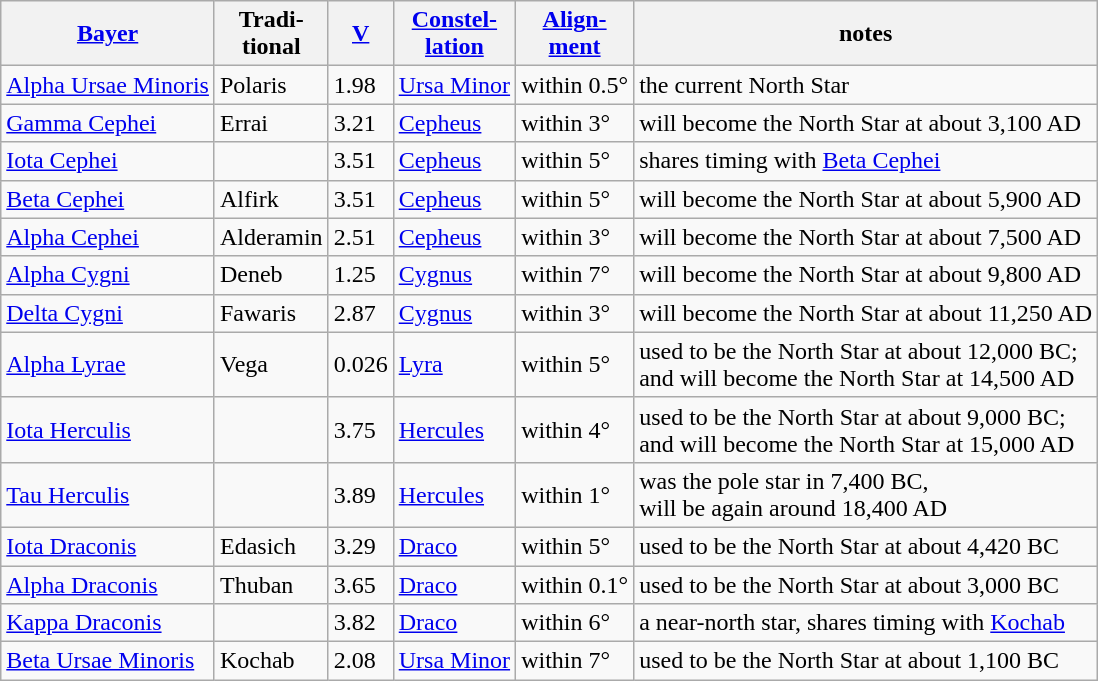<table class="wikitable sortable">
<tr>
<th><a href='#'>Bayer</a></th>
<th>Tradi-<br>tional</th>
<th><a href='#'>V</a></th>
<th><a href='#'>Constel-<br>lation</a></th>
<th><a href='#'>Align-<br>ment</a></th>
<th>notes</th>
</tr>
<tr>
<td><a href='#'>Alpha Ursae Minoris</a></td>
<td>Polaris</td>
<td>1.98</td>
<td><a href='#'>Ursa Minor</a></td>
<td>within 0.5°</td>
<td>the current North Star</td>
</tr>
<tr>
<td><a href='#'>Gamma Cephei</a></td>
<td>Errai</td>
<td>3.21</td>
<td><a href='#'>Cepheus</a></td>
<td>within 3°</td>
<td>will become the North Star at about 3,100 AD</td>
</tr>
<tr>
<td><a href='#'>Iota Cephei</a></td>
<td></td>
<td>3.51</td>
<td><a href='#'>Cepheus</a></td>
<td>within 5°</td>
<td>shares timing with <a href='#'>Beta Cephei</a></td>
</tr>
<tr>
<td><a href='#'>Beta Cephei</a></td>
<td>Alfirk</td>
<td>3.51</td>
<td><a href='#'>Cepheus</a></td>
<td>within 5°</td>
<td>will become the North Star at about 5,900 AD</td>
</tr>
<tr>
<td><a href='#'>Alpha Cephei</a></td>
<td>Alderamin</td>
<td>2.51</td>
<td><a href='#'>Cepheus</a></td>
<td>within 3°</td>
<td>will become the North Star at about 7,500 AD</td>
</tr>
<tr>
<td><a href='#'>Alpha Cygni</a></td>
<td>Deneb</td>
<td>1.25</td>
<td><a href='#'>Cygnus</a></td>
<td>within 7°</td>
<td>will become the North Star at about 9,800 AD</td>
</tr>
<tr>
<td><a href='#'>Delta Cygni</a></td>
<td>Fawaris</td>
<td>2.87</td>
<td><a href='#'>Cygnus</a></td>
<td>within 3°</td>
<td>will become the North Star at about 11,250 AD</td>
</tr>
<tr>
<td><a href='#'>Alpha Lyrae</a></td>
<td>Vega</td>
<td>0.026</td>
<td><a href='#'>Lyra</a></td>
<td>within 5°</td>
<td>used to be the North Star at about 12,000 BC;<br>and will become the North Star at 14,500 AD</td>
</tr>
<tr>
<td><a href='#'>Iota Herculis</a></td>
<td></td>
<td>3.75</td>
<td><a href='#'>Hercules</a></td>
<td>within 4°</td>
<td>used to be the North Star at about 9,000 BC;<br>and will become the North Star at 15,000 AD</td>
</tr>
<tr>
<td><a href='#'>Tau Herculis</a></td>
<td></td>
<td>3.89</td>
<td><a href='#'>Hercules</a></td>
<td>within 1°</td>
<td>was the pole star in 7,400 BC,<br>will be again around 18,400 AD</td>
</tr>
<tr>
<td><a href='#'>Iota Draconis</a></td>
<td>Edasich</td>
<td>3.29</td>
<td><a href='#'>Draco</a></td>
<td>within 5°</td>
<td>used to be the North Star at about 4,420 BC</td>
</tr>
<tr>
<td><a href='#'>Alpha Draconis</a></td>
<td>Thuban</td>
<td>3.65</td>
<td><a href='#'>Draco</a></td>
<td>within 0.1°</td>
<td>used to be the North Star at about 3,000 BC</td>
</tr>
<tr>
<td><a href='#'>Kappa Draconis</a></td>
<td></td>
<td>3.82</td>
<td><a href='#'>Draco</a></td>
<td>within 6°</td>
<td>a near-north star, shares timing with <a href='#'>Kochab</a></td>
</tr>
<tr>
<td><a href='#'>Beta Ursae Minoris</a></td>
<td>Kochab</td>
<td>2.08</td>
<td><a href='#'>Ursa Minor</a></td>
<td>within 7°</td>
<td>used to be the North Star at about 1,100 BC</td>
</tr>
</table>
